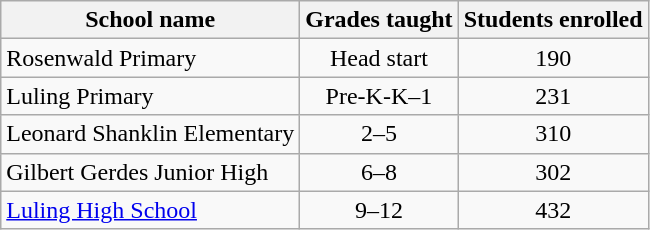<table class="wikitable">
<tr>
<th>School name</th>
<th>Grades taught</th>
<th>Students enrolled </th>
</tr>
<tr>
<td>Rosenwald Primary</td>
<td style="text-align:center;">Head start</td>
<td style="text-align:center;">190</td>
</tr>
<tr>
<td>Luling Primary</td>
<td style="text-align:center;">Pre-K-K–1</td>
<td style="text-align:center;">231</td>
</tr>
<tr>
<td>Leonard Shanklin Elementary</td>
<td style="text-align:center;">2–5</td>
<td style="text-align:center;">310</td>
</tr>
<tr>
<td>Gilbert Gerdes Junior High</td>
<td style="text-align:center;">6–8</td>
<td style="text-align:center;">302</td>
</tr>
<tr>
<td><a href='#'>Luling High School</a></td>
<td style="text-align:center;">9–12</td>
<td style="text-align:center;">432</td>
</tr>
</table>
